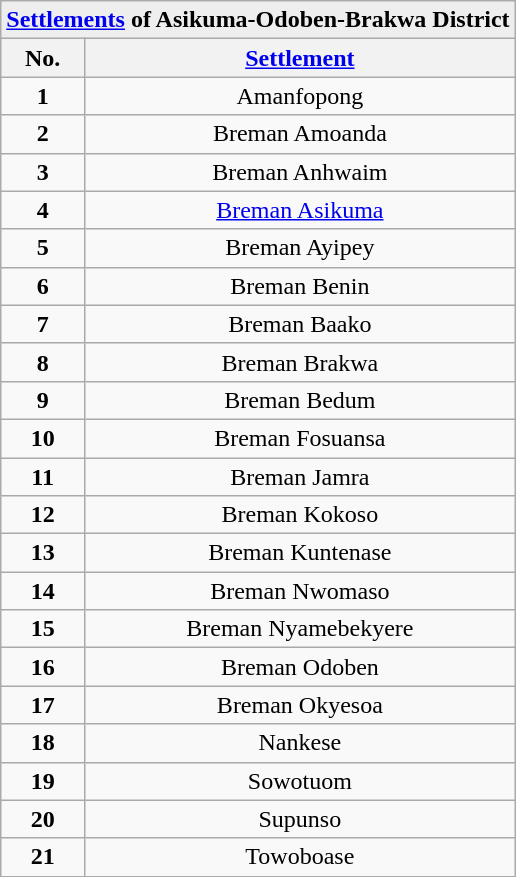<table class="wikitable sortable" style="text-align: centre;">
<tr bgcolor=#EEEEEE>
<td colspan="2" align="center"><strong><a href='#'>Settlements</a> of Asikuma-Odoben-Brakwa District</strong></td>
</tr>
<tr ">
<th class="unsortable">No.</th>
<th class="unsortable"><a href='#'>Settlement</a></th>
</tr>
<tr>
<td align=center><strong>1</strong></td>
<td align=center>Amanfopong</td>
</tr>
<tr>
<td align=center><strong>2</strong></td>
<td align=center>Breman Amoanda</td>
</tr>
<tr>
<td align=center><strong>3</strong></td>
<td align=center>Breman Anhwaim</td>
</tr>
<tr>
<td align=center><strong>4</strong></td>
<td align=center><a href='#'>Breman Asikuma</a></td>
</tr>
<tr>
<td align=center><strong>5</strong></td>
<td align=center>Breman Ayipey</td>
</tr>
<tr>
<td align=center><strong>6</strong></td>
<td align=center>Breman Benin</td>
</tr>
<tr>
<td align=center><strong>7</strong></td>
<td align=center>Breman Baako</td>
</tr>
<tr>
<td align=center><strong>8</strong></td>
<td align=center>Breman Brakwa</td>
</tr>
<tr>
<td align=center><strong>9</strong></td>
<td align=center>Breman Bedum</td>
</tr>
<tr>
<td align=center><strong>10</strong></td>
<td align=center>Breman Fosuansa</td>
</tr>
<tr>
<td align=center><strong>11</strong></td>
<td align=center>Breman Jamra</td>
</tr>
<tr>
<td align=center><strong>12</strong></td>
<td align=center>Breman Kokoso</td>
</tr>
<tr>
<td align=center><strong>13</strong></td>
<td align=center>Breman Kuntenase</td>
</tr>
<tr>
<td align=center><strong>14</strong></td>
<td align=center>Breman Nwomaso</td>
</tr>
<tr>
<td align=center><strong>15</strong></td>
<td align=center>Breman Nyamebekyere</td>
</tr>
<tr>
<td align=center><strong>16</strong></td>
<td align=center>Breman Odoben</td>
</tr>
<tr>
<td align=center><strong>17</strong></td>
<td align=center>Breman Okyesoa</td>
</tr>
<tr>
<td align=center><strong>18</strong></td>
<td align=center>Nankese</td>
</tr>
<tr>
<td align=center><strong>19</strong></td>
<td align=center>Sowotuom</td>
</tr>
<tr>
<td align=center><strong>20</strong></td>
<td align=center>Supunso</td>
</tr>
<tr>
<td align=center><strong>21</strong></td>
<td align=center>Towoboase</td>
</tr>
<tr>
</tr>
</table>
